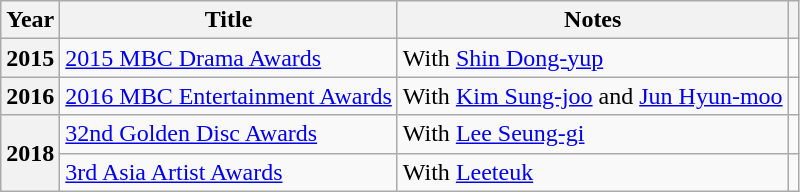<table class="wikitable plainrowheaders sortable">
<tr>
<th scpoe="col">Year</th>
<th scope="col">Title</th>
<th scope="col">Notes</th>
<th scope="col" class="unsortable"></th>
</tr>
<tr>
<th scope="row">2015</th>
<td><a href='#'>2015 MBC Drama Awards</a></td>
<td>With <a href='#'>Shin Dong-yup</a></td>
<td style="text-align:center"></td>
</tr>
<tr>
<th scope="row">2016</th>
<td><a href='#'>2016 MBC Entertainment Awards</a></td>
<td>With <a href='#'>Kim Sung-joo</a> and <a href='#'>Jun Hyun-moo</a></td>
<td style="text-align:center"></td>
</tr>
<tr>
<th scope="row" rowspan="2">2018</th>
<td><a href='#'>32nd Golden Disc Awards</a></td>
<td>With <a href='#'>Lee Seung-gi</a></td>
<td style="text-align:center"></td>
</tr>
<tr>
<td><a href='#'>3rd Asia Artist Awards</a></td>
<td>With <a href='#'>Leeteuk</a></td>
<td style="text-align:center"></td>
</tr>
</table>
